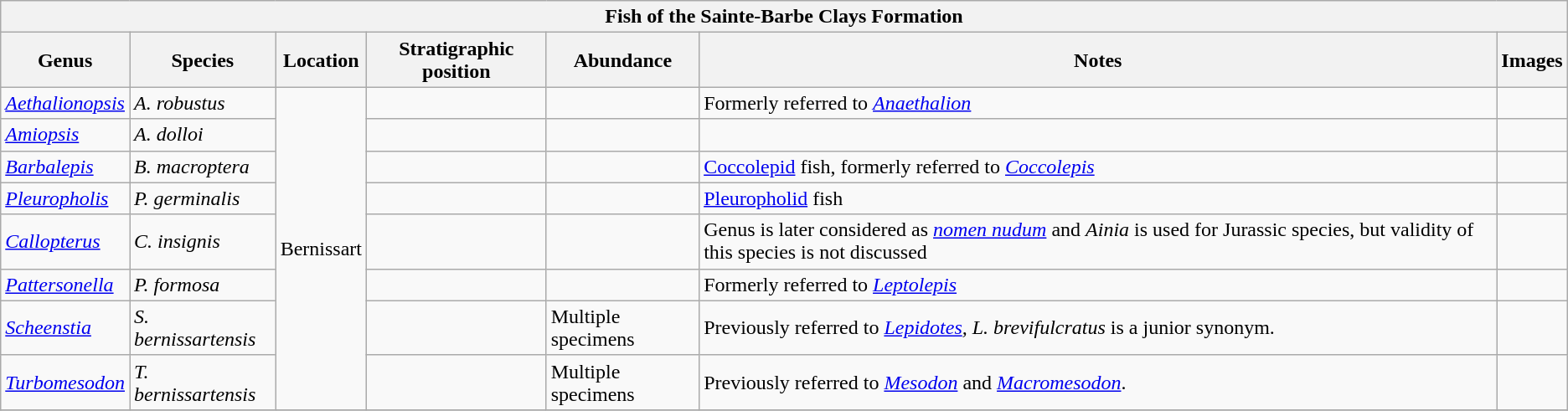<table class="wikitable sortable">
<tr>
<th colspan="7" align="center"><strong>Fish of the Sainte-Barbe Clays Formation</strong></th>
</tr>
<tr>
<th>Genus</th>
<th>Species</th>
<th>Location</th>
<th>Stratigraphic position</th>
<th>Abundance</th>
<th>Notes</th>
<th>Images</th>
</tr>
<tr>
<td><em><a href='#'>Aethalionopsis</a></em></td>
<td><em>A. robustus</em></td>
<td rowspan="8">Bernissart</td>
<td></td>
<td></td>
<td>Formerly referred to <em><a href='#'>Anaethalion</a></em></td>
<td></td>
</tr>
<tr>
<td><em><a href='#'>Amiopsis</a></em></td>
<td><em>A. dolloi</em></td>
<td></td>
<td></td>
<td></td>
<td></td>
</tr>
<tr>
<td><em><a href='#'>Barbalepis</a></em></td>
<td><em>B. macroptera</em></td>
<td></td>
<td></td>
<td><a href='#'>Coccolepid</a> fish, formerly referred to <em><a href='#'>Coccolepis</a></em></td>
<td></td>
</tr>
<tr>
<td><em><a href='#'>Pleuropholis</a></em></td>
<td><em>P. germinalis</em></td>
<td></td>
<td></td>
<td><a href='#'>Pleuropholid</a> fish</td>
<td></td>
</tr>
<tr>
<td><em><a href='#'>Callopterus</a></em></td>
<td><em>C. insignis</em></td>
<td></td>
<td></td>
<td>Genus is later considered as <em><a href='#'>nomen nudum</a></em> and <em>Ainia</em> is used for Jurassic species, but validity of this species is not discussed</td>
<td></td>
</tr>
<tr>
<td><em><a href='#'>Pattersonella</a></em></td>
<td><em>P. formosa</em></td>
<td></td>
<td></td>
<td>Formerly referred to <em><a href='#'>Leptolepis</a></em></td>
<td></td>
</tr>
<tr>
<td><em><a href='#'>Scheenstia</a></em></td>
<td><em>S. bernissartensis</em></td>
<td></td>
<td>Multiple specimens</td>
<td>Previously referred to <em><a href='#'>Lepidotes</a>, L. brevifulcratus</em> is a junior synonym.</td>
<td></td>
</tr>
<tr>
<td><em><a href='#'>Turbomesodon</a></em></td>
<td><em>T. bernissartensis</em></td>
<td></td>
<td>Multiple specimens</td>
<td>Previously referred to <em><a href='#'>Mesodon</a></em> and <em><a href='#'>Macromesodon</a></em>.</td>
<td></td>
</tr>
<tr>
</tr>
</table>
